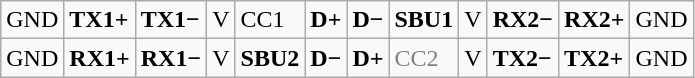<table class="wikitable">
<tr>
<td>GND</td>
<td><strong>TX1+</strong></td>
<td><strong>TX1−</strong></td>
<td>V</td>
<td>CC1</td>
<td><strong>D+</strong></td>
<td><strong>D−</strong></td>
<td><strong>SBU1</strong></td>
<td>V</td>
<td><strong>RX2−</strong></td>
<td><strong>RX2+</strong></td>
<td>GND</td>
</tr>
<tr -->
<td>GND</td>
<td><strong>RX1+</strong></td>
<td><strong>RX1−</strong></td>
<td>V</td>
<td><strong>SBU2</strong></td>
<td><strong>D−</strong></td>
<td><strong>D+</strong></td>
<td style="color:gray">CC2</td>
<td>V</td>
<td><strong>TX2−</strong></td>
<td><strong>TX2+</strong></td>
<td>GND</td>
</tr>
</table>
